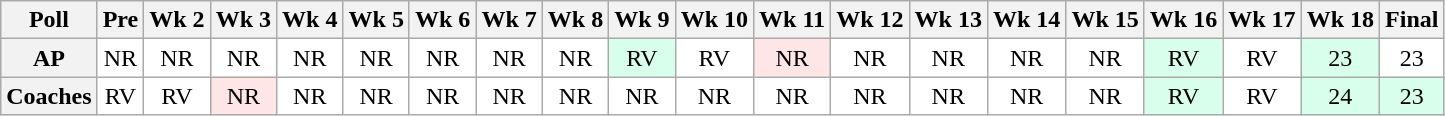<table class="wikitable" style="white-space:nowrap;">
<tr>
<th>Poll</th>
<th>Pre</th>
<th>Wk 2</th>
<th>Wk 3</th>
<th>Wk 4</th>
<th>Wk 5</th>
<th>Wk 6</th>
<th>Wk 7</th>
<th>Wk 8</th>
<th>Wk 9</th>
<th>Wk 10</th>
<th>Wk 11</th>
<th>Wk 12</th>
<th>Wk 13</th>
<th>Wk 14</th>
<th>Wk 15</th>
<th>Wk 16</th>
<th>Wk 17</th>
<th>Wk 18</th>
<th>Final</th>
</tr>
<tr style="text-align:center;">
<th>AP</th>
<td style="background:#FFF;">NR</td>
<td style="background:#FFF;">NR</td>
<td style="background:#FFF;">NR</td>
<td style="background:#FFF;">NR</td>
<td style="background:#FFF;">NR</td>
<td style="background:#FFF;">NR</td>
<td style="background:#FFF;">NR</td>
<td style="background:#FFF;">NR</td>
<td style="background:#D8FFEB;">RV</td>
<td style="background:#FFF;">RV</td>
<td style="background:#FFE6E6;">NR</td>
<td style="background:#FFF;">NR</td>
<td style="background:#FFF;">NR</td>
<td style="background:#FFF;">NR</td>
<td style="background:#FFF;">NR</td>
<td style="background:#D8FFEB;">RV</td>
<td style="background:#FFF;">RV</td>
<td style="background:#D8FFEB;">23</td>
<td style="background:#FFF;">23</td>
</tr>
<tr style="text-align:center;">
<th>Coaches</th>
<td style="background:#FFF;">RV</td>
<td style="background:#FFF;">RV</td>
<td style="background:#FFE6E6;">NR</td>
<td style="background:#FFF;">NR</td>
<td style="background:#FFF;">NR</td>
<td style="background:#FFF;">NR</td>
<td style="background:#FFF;">NR</td>
<td style="background:#FFF;">NR</td>
<td style="background:#FFF;">NR</td>
<td style="background:#FFF;">NR</td>
<td style="background:#FFF;">NR</td>
<td style="background:#FFF;">NR</td>
<td style="background:#FFF;">NR</td>
<td style="background:#FFF;">NR</td>
<td style="background:#FFF;">NR</td>
<td style="background:#D8FFEB;">RV</td>
<td style="background:#FFF;">RV</td>
<td style="background:#D8FFEB;">24</td>
<td style="background:#D8FFEB;">23</td>
</tr>
</table>
